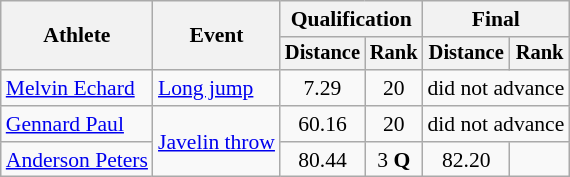<table class="wikitable" style="font-size:90%">
<tr>
<th rowspan=2>Athlete</th>
<th rowspan=2>Event</th>
<th colspan=2>Qualification</th>
<th colspan=2>Final</th>
</tr>
<tr style="font-size:95%">
<th>Distance</th>
<th>Rank</th>
<th>Distance</th>
<th>Rank</th>
</tr>
<tr align=center>
<td align=left><a href='#'>Melvin Echard</a></td>
<td align=left><a href='#'>Long jump</a></td>
<td>7.29</td>
<td>20</td>
<td colspan=2>did not advance</td>
</tr>
<tr align=center>
<td align=left><a href='#'>Gennard Paul</a></td>
<td align=left rowspan=2><a href='#'>Javelin throw</a></td>
<td>60.16</td>
<td>20</td>
<td colspan=2>did not advance</td>
</tr>
<tr align=center>
<td align=left><a href='#'>Anderson Peters</a></td>
<td>80.44</td>
<td>3 <strong>Q</strong></td>
<td>82.20</td>
<td></td>
</tr>
</table>
